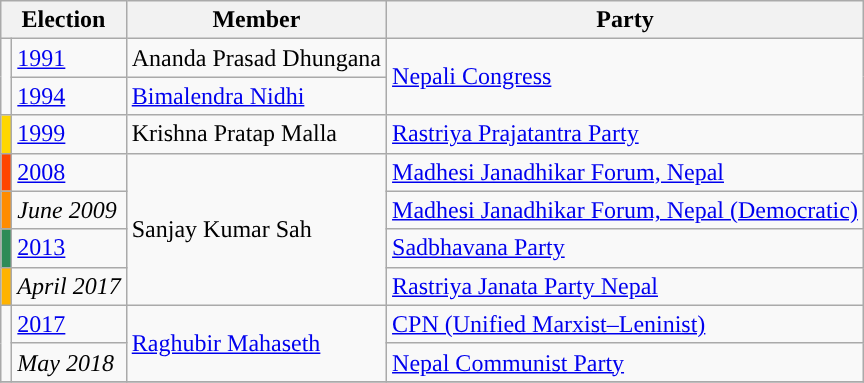<table class="wikitable">
<tr>
<th colspan="2">Election</th>
<th>Member</th>
<th>Party</th>
</tr>
<tr>
<td rowspan="2" style="background-color:"></td>
<td><a href='#'>1991</a></td>
<td>Ananda Prasad Dhungana</td>
<td rowspan="2"><a href='#'>Nepali Congress</a></td>
</tr>
<tr>
<td><a href='#'>1994</a></td>
<td><a href='#'>Bimalendra Nidhi</a></td>
</tr>
<tr>
<td style="background-color:gold"></td>
<td><a href='#'>1999</a></td>
<td>Krishna Pratap Malla</td>
<td><a href='#'>Rastriya Prajatantra Party</a></td>
</tr>
<tr>
<td style="background-color:orangered"></td>
<td><a href='#'>2008</a></td>
<td rowspan="4">Sanjay Kumar Sah</td>
<td><a href='#'>Madhesi Janadhikar Forum, Nepal</a></td>
</tr>
<tr>
<td style="background-color:darkorange"></td>
<td><em>June 2009</em></td>
<td><a href='#'>Madhesi Janadhikar Forum, Nepal (Democratic)</a></td>
</tr>
<tr>
<td style="background-color:seagreen"></td>
<td><a href='#'>2013</a></td>
<td><a href='#'>Sadbhavana Party</a></td>
</tr>
<tr>
<td style="background-color:#ffb300"></td>
<td><em>April 2017</em></td>
<td><a href='#'>Rastriya Janata Party Nepal</a></td>
</tr>
<tr>
<td rowspan="2" style="background-color:"></td>
<td><a href='#'>2017</a></td>
<td rowspan="2"><a href='#'>Raghubir Mahaseth</a></td>
<td><a href='#'>CPN (Unified Marxist–Leninist)</a></td>
</tr>
<tr>
<td><em>May 2018</em></td>
<td><a href='#'>Nepal Communist Party</a></td>
</tr>
<tr>
</tr>
</table>
